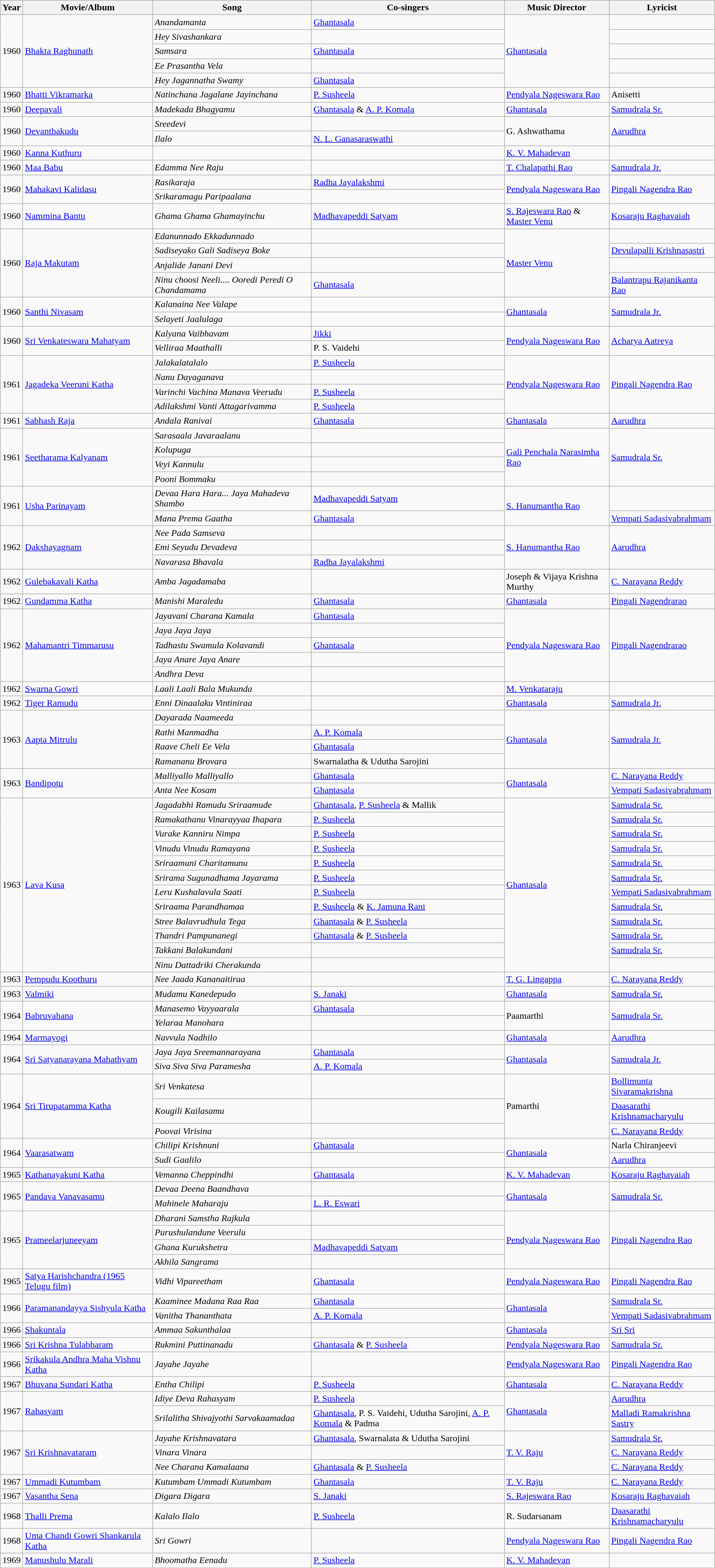<table class="wikitable sortable">
<tr>
<th scope="col">Year</th>
<th scope="col">Movie/Album</th>
<th scope="col">Song</th>
<th scope="col">Co-singers</th>
<th scope="col">Music Director</th>
<th scope="col">Lyricist</th>
</tr>
<tr>
<td rowspan=5>1960</td>
<td rowspan=5><a href='#'>Bhakta Raghunath</a></td>
<td><em>Anandamanta</em></td>
<td><a href='#'>Ghantasala</a></td>
<td rowspan=5><a href='#'>Ghantasala</a></td>
<td></td>
</tr>
<tr>
<td><em>Hey Sivashankara</em></td>
<td></td>
<td></td>
</tr>
<tr>
<td><em>Samsara</em></td>
<td><a href='#'>Ghantasala</a></td>
<td></td>
</tr>
<tr>
<td><em>Ee Prasantha Vela</em></td>
<td></td>
<td></td>
</tr>
<tr>
<td><em>Hey Jagannatha Swamy</em></td>
<td><a href='#'>Ghantasala</a></td>
<td></td>
</tr>
<tr>
<td>1960</td>
<td><a href='#'>Bhatti Vikramarka</a></td>
<td><em>Natinchana Jagalane Jayinchana</em></td>
<td><a href='#'>P. Susheela</a></td>
<td><a href='#'>Pendyala Nageswara Rao</a></td>
<td>Anisetti</td>
</tr>
<tr>
<td>1960</td>
<td><a href='#'>Deepavali</a></td>
<td><em>Madekada Bhagyamu</em></td>
<td><a href='#'>Ghantasala</a> & <a href='#'>A. P. Komala</a></td>
<td><a href='#'>Ghantasala</a></td>
<td><a href='#'>Samudrala Sr.</a></td>
</tr>
<tr>
<td rowspan=2>1960</td>
<td rowspan=2><a href='#'>Devanthakudu</a></td>
<td><em>Sreedevi</em></td>
<td></td>
<td rowspan=2>G. Ashwathama</td>
<td rowspan=2><a href='#'>Aarudhra</a></td>
</tr>
<tr>
<td><em>Ilalo</em></td>
<td><a href='#'>N. L. Ganasaraswathi</a></td>
</tr>
<tr>
<td>1960</td>
<td><a href='#'>Kanna Kuthuru</a></td>
<td></td>
<td></td>
<td><a href='#'>K. V. Mahadevan</a></td>
<td></td>
</tr>
<tr>
<td>1960</td>
<td><a href='#'>Maa Babu</a></td>
<td><em>Edamma Nee Raju</em></td>
<td></td>
<td><a href='#'>T. Chalapathi Rao</a></td>
<td><a href='#'>Samudrala Jr.</a></td>
</tr>
<tr>
<td rowspan=2>1960</td>
<td rowspan=2><a href='#'>Mahakavi Kalidasu</a></td>
<td><em>Rasikaraja</em></td>
<td><a href='#'>Radha Jayalakshmi</a></td>
<td rowspan=2><a href='#'>Pendyala Nageswara Rao</a></td>
<td rowspan=2><a href='#'>Pingali Nagendra Rao</a></td>
</tr>
<tr>
<td><em>Srikaramagu Paripaalana</em></td>
<td></td>
</tr>
<tr>
<td>1960</td>
<td><a href='#'>Nammina Bantu</a></td>
<td><em>Ghama Ghama Ghamayinchu</em></td>
<td><a href='#'>Madhavapeddi Satyam</a></td>
<td><a href='#'>S. Rajeswara Rao</a> & <a href='#'>Master Venu</a></td>
<td><a href='#'>Kosaraju Raghavaiah</a></td>
</tr>
<tr>
<td rowspan=4>1960</td>
<td rowspan=4><a href='#'>Raja Makutam</a></td>
<td><em>Edanunnado Ekkadunnado</em></td>
<td></td>
<td rowspan=4><a href='#'>Master Venu</a></td>
<td></td>
</tr>
<tr>
<td><em>Sadiseyako Gali Sadiseya Boke</em></td>
<td></td>
<td><a href='#'>Devulapalli Krishnasastri</a></td>
</tr>
<tr>
<td><em>Anjalide Janani Devi</em></td>
<td></td>
<td></td>
</tr>
<tr>
<td><em>Ninu choosi Neeli.... Ooredi Peredi O Chandamama</em></td>
<td><a href='#'>Ghantasala</a></td>
<td><a href='#'>Balantrapu Rajanikanta Rao</a></td>
</tr>
<tr>
<td rowspan=2>1960</td>
<td rowspan=2><a href='#'>Santhi Nivasam</a></td>
<td><em>Kalanaina Nee Valape</em></td>
<td></td>
<td rowspan=2><a href='#'>Ghantasala</a></td>
<td rowspan=2><a href='#'>Samudrala Jr.</a></td>
</tr>
<tr>
<td><em>Selayeti Jaalulaga</em></td>
<td></td>
</tr>
<tr>
<td rowspan=2>1960</td>
<td rowspan=2><a href='#'>Sri Venkateswara Mahatyam</a></td>
<td><em>Kalyana Vaibhavam</em></td>
<td><a href='#'>Jikki</a></td>
<td rowspan=2><a href='#'>Pendyala Nageswara Rao</a></td>
<td rowspan=2><a href='#'>Acharya Aatreya</a></td>
</tr>
<tr>
<td><em>Velliraa Maathalli</em></td>
<td>P. S. Vaidehi</td>
</tr>
<tr>
<td rowspan=4>1961</td>
<td rowspan=4><a href='#'>Jagadeka Veeruni Katha</a></td>
<td><em>Jalakalatalalo</em></td>
<td><a href='#'>P. Susheela</a></td>
<td rowspan=4><a href='#'>Pendyala Nageswara Rao</a></td>
<td rowspan=4><a href='#'>Pingali Nagendra Rao</a></td>
</tr>
<tr>
<td><em>Nanu Dayaganava</em></td>
<td></td>
</tr>
<tr>
<td><em>Varinchi Vachina Manava Veerudu</em></td>
<td><a href='#'>P. Susheela</a></td>
</tr>
<tr>
<td><em>Adilakshmi Vanti Attagarivamma</em></td>
<td><a href='#'>P. Susheela</a></td>
</tr>
<tr>
<td>1961</td>
<td><a href='#'>Sabhash Raja</a></td>
<td><em>Andala Ranivai</em></td>
<td><a href='#'>Ghantasala</a></td>
<td><a href='#'>Ghantasala</a></td>
<td><a href='#'>Aarudhra</a></td>
</tr>
<tr>
<td rowspan=4>1961</td>
<td rowspan=4><a href='#'>Seetharama Kalyanam</a></td>
<td><em>Sarasaala Javaraalanu</em></td>
<td></td>
<td rowspan=4><a href='#'>Gali Penchala Narasimha Rao</a></td>
<td rowspan=4><a href='#'>Samudrala Sr.</a></td>
</tr>
<tr>
<td><em>Kolupuga</em></td>
<td></td>
</tr>
<tr>
<td><em>Veyi Kannulu</em></td>
<td></td>
</tr>
<tr>
<td><em>Pooni Bommaku</em></td>
<td></td>
</tr>
<tr>
<td rowspan=2>1961</td>
<td rowspan=2><a href='#'>Usha Parinayam</a></td>
<td><em>Devaa Hara Hara... Jaya Mahadeva Shambo</em></td>
<td><a href='#'>Madhavapeddi Satyam</a></td>
<td rowspan=2><a href='#'>S. Hanumantha Rao</a></td>
<td></td>
</tr>
<tr>
<td><em>Mana Prema Gaatha</em></td>
<td><a href='#'>Ghantasala</a></td>
<td><a href='#'>Vempati Sadasivabrahmam</a></td>
</tr>
<tr>
<td rowspan=3>1962</td>
<td rowspan=3><a href='#'>Dakshayagnam</a></td>
<td><em>Nee Pada Samseva</em></td>
<td></td>
<td rowspan=3><a href='#'>S. Hanumantha Rao</a></td>
<td rowspan=3><a href='#'>Aarudhra</a></td>
</tr>
<tr>
<td><em>Emi Seyudu Devadeva	</em></td>
<td></td>
</tr>
<tr>
<td><em>Navarasa Bhavala</em></td>
<td><a href='#'>Radha Jayalakshmi</a></td>
</tr>
<tr>
<td>1962</td>
<td><a href='#'>Gulebakavali Katha</a></td>
<td><em>Amba Jagadamaba</em></td>
<td></td>
<td>Joseph & Vijaya Krishna Murthy</td>
<td><a href='#'>C. Narayana Reddy</a></td>
</tr>
<tr>
<td>1962</td>
<td><a href='#'>Gundamma Katha</a></td>
<td><em>Manishi Maraledu</em></td>
<td><a href='#'>Ghantasala</a></td>
<td><a href='#'>Ghantasala</a></td>
<td><a href='#'>Pingali Nagendrarao</a></td>
</tr>
<tr>
<td rowspan=5>1962</td>
<td rowspan=5><a href='#'>Mahamantri Timmarusu</a></td>
<td><em>Jayavani Charana Kamala</em></td>
<td><a href='#'>Ghantasala</a></td>
<td rowspan=5><a href='#'>Pendyala Nageswara Rao</a></td>
<td rowspan=5><a href='#'>Pingali Nagendrarao</a></td>
</tr>
<tr>
<td><em>Jaya Jaya Jaya</em></td>
<td></td>
</tr>
<tr>
<td><em>Tadhastu Swamula Kolavandi</em></td>
<td><a href='#'>Ghantasala</a></td>
</tr>
<tr>
<td><em>Jaya Anare Jaya Anare</em></td>
<td></td>
</tr>
<tr>
<td><em>Andhra Deva</em></td>
<td></td>
</tr>
<tr>
<td>1962</td>
<td><a href='#'>Swarna Gowri</a></td>
<td><em>Laali Laali Bala Mukunda</em></td>
<td></td>
<td><a href='#'>M. Venkataraju</a></td>
<td></td>
</tr>
<tr>
<td>1962</td>
<td><a href='#'>Tiger Ramudu</a></td>
<td><em>Enni Dinaalaku Vintiniraa</em></td>
<td></td>
<td><a href='#'>Ghantasala</a></td>
<td><a href='#'>Samudrala Jr.</a></td>
</tr>
<tr>
<td rowspan=4>1963</td>
<td rowspan=4><a href='#'>Aapta Mitrulu</a></td>
<td><em>Dayarada Naameeda</em></td>
<td></td>
<td rowspan=4><a href='#'>Ghantasala</a></td>
<td rowspan=4><a href='#'>Samudrala Jr.</a></td>
</tr>
<tr>
<td><em>Rathi Manmadha</em></td>
<td><a href='#'>A. P. Komala</a></td>
</tr>
<tr>
<td><em>Raave Cheli Ee Vela</em></td>
<td><a href='#'>Ghantasala</a></td>
</tr>
<tr>
<td><em>Ramananu Brovara</em></td>
<td>Swarnalatha & Udutha Sarojini</td>
</tr>
<tr>
<td rowspan=2>1963</td>
<td rowspan=2><a href='#'>Bandipotu</a></td>
<td><em>Malliyallo Malliyallo</em></td>
<td><a href='#'>Ghantasala</a></td>
<td rowspan=2><a href='#'>Ghantasala</a></td>
<td><a href='#'>C. Narayana Reddy</a></td>
</tr>
<tr>
<td><em>Anta Nee Kosam</em></td>
<td><a href='#'>Ghantasala</a></td>
<td><a href='#'>Vempati Sadasivabrahmam</a></td>
</tr>
<tr>
<td rowspan=12>1963</td>
<td rowspan=12><a href='#'>Lava Kusa</a></td>
<td><em>Jagadabhi Ramudu Sriraamude</em></td>
<td><a href='#'>Ghantasala</a>, <a href='#'>P. Susheela</a> & Mallik</td>
<td rowspan=12><a href='#'>Ghantasala</a></td>
<td><a href='#'>Samudrala Sr.</a></td>
</tr>
<tr>
<td><em>Ramakathanu Vinarayyaa Ihapara</em></td>
<td><a href='#'>P. Susheela</a></td>
<td><a href='#'>Samudrala Sr.</a></td>
</tr>
<tr>
<td><em>Vurake Kanniru Nimpa</em></td>
<td><a href='#'>P. Susheela</a></td>
<td><a href='#'>Samudrala Sr.</a></td>
</tr>
<tr>
<td><em>Vinudu Vinudu Ramayana</em></td>
<td><a href='#'>P. Susheela</a></td>
<td><a href='#'>Samudrala Sr.</a></td>
</tr>
<tr>
<td><em>Sriraamuni Charitamunu</em></td>
<td><a href='#'>P. Susheela</a></td>
<td><a href='#'>Samudrala Sr.</a></td>
</tr>
<tr>
<td><em>Srirama Sugunadhama Jayarama</em></td>
<td><a href='#'>P. Susheela</a></td>
<td><a href='#'>Samudrala Sr.</a></td>
</tr>
<tr>
<td><em>Leru Kushalavula Saati </em></td>
<td><a href='#'>P. Susheela</a></td>
<td><a href='#'>Vempati Sadasivabrahmam</a></td>
</tr>
<tr>
<td><em>Sriraama Parandhamaa</em></td>
<td><a href='#'>P. Susheela</a> & <a href='#'>K. Jamuna Rani</a></td>
<td><a href='#'>Samudrala Sr.</a></td>
</tr>
<tr>
<td><em>Stree Balavrudhula Tega</em></td>
<td><a href='#'>Ghantasala</a> & <a href='#'>P. Susheela</a></td>
<td><a href='#'>Samudrala Sr.</a></td>
</tr>
<tr>
<td><em>Thandri Pampunanegi</em></td>
<td><a href='#'>Ghantasala</a> & <a href='#'>P. Susheela</a></td>
<td><a href='#'>Samudrala Sr.</a></td>
</tr>
<tr>
<td><em>Takkani Balakundani</em></td>
<td></td>
<td><a href='#'>Samudrala Sr.</a></td>
</tr>
<tr>
<td><em>Ninu Dattadriki Cherakunda</em></td>
<td></td>
<td></td>
</tr>
<tr>
<td>1963</td>
<td><a href='#'>Pempudu Koothuru</a></td>
<td><em>Nee Jaada Kananaitiraa</em></td>
<td></td>
<td><a href='#'>T. G. Lingappa</a></td>
<td><a href='#'>C. Narayana Reddy</a></td>
</tr>
<tr>
<td>1963</td>
<td><a href='#'>Valmiki</a></td>
<td><em>Mudamu Kanedepudo</em></td>
<td><a href='#'>S. Janaki</a></td>
<td><a href='#'>Ghantasala</a></td>
<td><a href='#'>Samudrala Sr.</a></td>
</tr>
<tr>
<td rowspan=2>1964</td>
<td rowspan=2><a href='#'>Babruvahana</a></td>
<td><em>Manasemo Vayyaarala</em></td>
<td><a href='#'>Ghantasala</a></td>
<td rowspan=2>Paamarthi</td>
<td rowspan=2><a href='#'>Samudrala Sr.</a></td>
</tr>
<tr>
<td><em>Yelaraa Manohara</em></td>
<td></td>
</tr>
<tr>
<td>1964</td>
<td><a href='#'>Marmayogi</a></td>
<td><em>Navvula Nadhilo</em></td>
<td></td>
<td><a href='#'>Ghantasala</a></td>
<td><a href='#'>Aarudhra</a></td>
</tr>
<tr>
<td rowspan=2>1964</td>
<td rowspan=2><a href='#'>Sri Satyanarayana Mahathyam</a></td>
<td><em>Jaya Jaya Sreemannarayana</em></td>
<td><a href='#'>Ghantasala</a></td>
<td rowspan=2><a href='#'>Ghantasala</a></td>
<td rowspan=2><a href='#'>Samudrala Jr.</a></td>
</tr>
<tr>
<td><em>Siva Siva Siva Paramesha</em></td>
<td><a href='#'>A. P. Komala</a></td>
</tr>
<tr>
<td rowspan=3>1964</td>
<td rowspan=3><a href='#'>Sri Tirupatamma Katha</a></td>
<td><em>Sri Venkatesa</em></td>
<td></td>
<td rowspan=3>Pamarthi</td>
<td><a href='#'>Bollimunta Sivaramakrishna</a></td>
</tr>
<tr>
<td><em>Kougili Kailasamu</em></td>
<td></td>
<td><a href='#'>Daasarathi Krishnamacharyulu</a></td>
</tr>
<tr>
<td><em>Poovai Virisina</em></td>
<td></td>
<td><a href='#'>C. Narayana Reddy</a></td>
</tr>
<tr>
<td rowspan=2>1964</td>
<td rowspan=2><a href='#'>Vaarasatwam</a></td>
<td><em>Chilipi Krishnuni</em></td>
<td><a href='#'>Ghantasala</a></td>
<td rowspan=2><a href='#'>Ghantasala</a></td>
<td>Narla Chiranjeevi</td>
</tr>
<tr>
<td><em>Sudi Gaalilo</em></td>
<td></td>
<td><a href='#'>Aarudhra</a></td>
</tr>
<tr>
<td>1965</td>
<td><a href='#'>Kathanayakuni Katha</a></td>
<td><em>Vemanna Cheppindhi</em></td>
<td><a href='#'>Ghantasala</a></td>
<td><a href='#'>K. V. Mahadevan</a></td>
<td><a href='#'>Kosaraju Raghavaiah</a></td>
</tr>
<tr>
<td rowspan=2>1965</td>
<td rowspan=2><a href='#'>Pandava Vanavasamu</a></td>
<td><em>Devaa Deena Baandhava</em></td>
<td></td>
<td rowspan=2><a href='#'>Ghantasala</a></td>
<td rowspan=2><a href='#'>Samudrala Sr.</a></td>
</tr>
<tr>
<td><em>Mahinele Maharaju</em></td>
<td><a href='#'>L. R. Eswari</a></td>
</tr>
<tr>
<td rowspan=4>1965</td>
<td rowspan=4><a href='#'>Prameelarjuneeyam</a></td>
<td><em>Dharani Samstha Rajkula</em></td>
<td></td>
<td rowspan=4><a href='#'>Pendyala Nageswara Rao</a></td>
<td rowspan=4><a href='#'>Pingali Nagendra Rao</a></td>
</tr>
<tr>
<td><em>Purushulandune Veerulu</em></td>
<td></td>
</tr>
<tr>
<td><em>Ghana Kurukshetra</em></td>
<td><a href='#'>Madhavapeddi Satyam</a></td>
</tr>
<tr>
<td><em>Akhila Sangrama</em></td>
<td></td>
</tr>
<tr>
<td>1965</td>
<td><a href='#'>Satya Harishchandra (1965 Telugu film)</a></td>
<td><em>Vidhi Vipareetham</em></td>
<td><a href='#'>Ghantasala</a></td>
<td><a href='#'>Pendyala Nageswara Rao</a></td>
<td><a href='#'>Pingali Nagendra Rao</a></td>
</tr>
<tr>
<td rowspan=2>1966</td>
<td rowspan=2><a href='#'>Paramanandayya Sishyula Katha</a></td>
<td><em>Kaaminee Madana Raa Raa</em></td>
<td><a href='#'>Ghantasala</a></td>
<td rowspan=2><a href='#'>Ghantasala</a></td>
<td><a href='#'>Samudrala Sr.</a></td>
</tr>
<tr>
<td><em>Vanitha Thananthata</em></td>
<td><a href='#'>A. P. Komala</a></td>
<td><a href='#'>Vempati Sadasivabrahmam</a></td>
</tr>
<tr>
<td>1966</td>
<td><a href='#'>Shakuntala</a></td>
<td><em>Ammaa Sakunthalaa</em></td>
<td></td>
<td><a href='#'>Ghantasala</a></td>
<td><a href='#'>Sri Sri</a></td>
</tr>
<tr>
<td>1966</td>
<td><a href='#'>Sri Krishna Tulabharam</a></td>
<td><em>Rukmini Puttinanadu</em></td>
<td><a href='#'>Ghantasala</a> & <a href='#'>P. Susheela</a></td>
<td><a href='#'>Pendyala Nageswara Rao</a></td>
<td><a href='#'>Samudrala Sr.</a></td>
</tr>
<tr>
<td>1966</td>
<td><a href='#'>Srikakula Andhra Maha Vishnu Katha</a></td>
<td><em>Jayahe Jayahe</em></td>
<td></td>
<td><a href='#'>Pendyala Nageswara Rao</a></td>
<td><a href='#'>Pingali Nagendra Rao</a></td>
</tr>
<tr>
<td>1967</td>
<td><a href='#'>Bhuvana Sundari Katha</a></td>
<td><em>Entha Chilipi</em></td>
<td><a href='#'>P. Susheela</a></td>
<td><a href='#'>Ghantasala</a></td>
<td><a href='#'>C. Narayana Reddy</a></td>
</tr>
<tr>
<td rowspan=2>1967</td>
<td rowspan=2><a href='#'>Rahasyam</a></td>
<td><em>Idiye Deva Rahasyam</em></td>
<td><a href='#'>P. Susheela</a></td>
<td rowspan=2><a href='#'>Ghantasala</a></td>
<td><a href='#'>Aarudhra</a></td>
</tr>
<tr>
<td><em>Srilalitha Shivajyothi Sarvakaamadaa</em></td>
<td><a href='#'>Ghantasala</a>, P. S. Vaidehi, Udutha Sarojini, <a href='#'>A. P. Komala</a> & Padma</td>
<td><a href='#'>Malladi Ramakrishna Sastry</a></td>
</tr>
<tr>
<td rowspan=3>1967</td>
<td rowspan=3><a href='#'>Sri Krishnavataram</a></td>
<td><em>Jayahe Krishnavatara</em></td>
<td><a href='#'>Ghantasala</a>, Swarnalata & Udutha Sarojini</td>
<td rowspan=3><a href='#'>T. V. Raju</a></td>
<td><a href='#'>Samudrala Sr.</a></td>
</tr>
<tr>
<td><em>Vinara Vinara</em></td>
<td></td>
<td><a href='#'>C. Narayana Reddy</a></td>
</tr>
<tr>
<td><em>Nee Charana Kamalaana</em></td>
<td><a href='#'>Ghantasala</a> & <a href='#'>P. Susheela</a></td>
<td><a href='#'>C. Narayana Reddy</a></td>
</tr>
<tr>
<td>1967</td>
<td><a href='#'>Ummadi Kutumbam</a></td>
<td><em>Kutumbam Ummadi Kutumbam</em></td>
<td><a href='#'>Ghantasala</a></td>
<td><a href='#'>T. V. Raju</a></td>
<td><a href='#'>C. Narayana Reddy</a></td>
</tr>
<tr>
<td>1967</td>
<td><a href='#'>Vasantha Sena</a></td>
<td><em>Digara Digara</em></td>
<td><a href='#'>S. Janaki</a></td>
<td><a href='#'>S. Rajeswara Rao</a></td>
<td><a href='#'>Kosaraju Raghavaiah</a></td>
</tr>
<tr>
<td>1968</td>
<td><a href='#'>Thalli Prema</a></td>
<td><em>Kalalo Ilalo</em></td>
<td><a href='#'>P. Susheela</a></td>
<td>R. Sudarsanam</td>
<td><a href='#'>Daasarathi Krishnamacharyulu</a></td>
</tr>
<tr>
<td>1968</td>
<td><a href='#'>Uma Chandi Gowri Shankarula Katha</a></td>
<td><em>Sri Gowri</em></td>
<td></td>
<td><a href='#'>Pendyala Nageswara Rao</a></td>
<td><a href='#'>Pingali Nagendra Rao</a></td>
</tr>
<tr>
<td>1969</td>
<td><a href='#'>Manushulu Marali</a></td>
<td><em>Bhoomatha Eenadu</em></td>
<td><a href='#'>P. Susheela</a></td>
<td><a href='#'>K. V. Mahadevan</a></td>
<td></td>
</tr>
</table>
